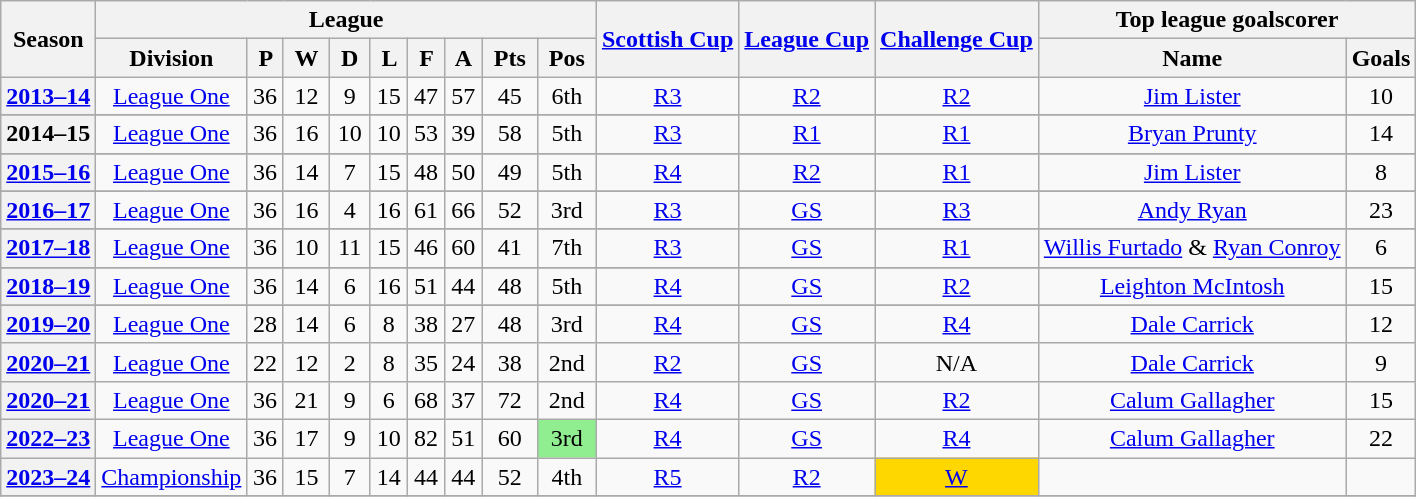<table class="wikitable" style="text-align: center">
<tr>
<th rowspan=2>Season</th>
<th colspan=9>League</th>
<th rowspan=2><a href='#'>Scottish Cup</a></th>
<th rowspan=2><a href='#'>League Cup</a></th>
<th rowspan=2><a href='#'>Challenge Cup</a></th>
<th colspan=2>Top league goalscorer</th>
</tr>
<tr>
<th>Division</th>
<th> P </th>
<th> W </th>
<th> D </th>
<th> L </th>
<th> F </th>
<th> A </th>
<th> Pts </th>
<th> Pos </th>
<th>Name</th>
<th>Goals</th>
</tr>
<tr>
<th><a href='#'>2013–14</a></th>
<td><a href='#'>League One</a></td>
<td>36</td>
<td>12</td>
<td>9</td>
<td>15</td>
<td>47</td>
<td>57</td>
<td>45</td>
<td>6th</td>
<td><a href='#'>R3</a></td>
<td><a href='#'>R2</a></td>
<td><a href='#'>R2</a></td>
<td><a href='#'>Jim Lister</a></td>
<td>10</td>
</tr>
<tr>
</tr>
<tr>
<th>2014–15</th>
<td><a href='#'>League One</a></td>
<td>36</td>
<td>16</td>
<td>10</td>
<td>10</td>
<td>53</td>
<td>39</td>
<td>58</td>
<td>5th</td>
<td><a href='#'>R3</a></td>
<td><a href='#'>R1</a></td>
<td><a href='#'>R1</a></td>
<td><a href='#'>Bryan Prunty</a></td>
<td>14</td>
</tr>
<tr>
</tr>
<tr>
<th><a href='#'>2015–16</a></th>
<td><a href='#'>League One</a></td>
<td>36</td>
<td>14</td>
<td>7</td>
<td>15</td>
<td>48</td>
<td>50</td>
<td>49</td>
<td>5th</td>
<td><a href='#'>R4</a></td>
<td><a href='#'>R2</a></td>
<td><a href='#'>R1</a></td>
<td><a href='#'>Jim Lister</a></td>
<td>8</td>
</tr>
<tr>
</tr>
<tr>
<th><a href='#'>2016–17</a></th>
<td><a href='#'>League One</a></td>
<td>36</td>
<td>16</td>
<td>4</td>
<td>16</td>
<td>61</td>
<td>66</td>
<td>52</td>
<td>3rd</td>
<td><a href='#'>R3</a></td>
<td><a href='#'>GS</a></td>
<td><a href='#'>R3</a></td>
<td><a href='#'>Andy Ryan</a></td>
<td>23</td>
</tr>
<tr>
</tr>
<tr>
<th><a href='#'>2017–18</a></th>
<td><a href='#'>League One</a></td>
<td>36</td>
<td>10</td>
<td>11</td>
<td>15</td>
<td>46</td>
<td>60</td>
<td>41</td>
<td>7th</td>
<td><a href='#'>R3</a></td>
<td><a href='#'>GS</a></td>
<td><a href='#'>R1</a></td>
<td><a href='#'>Willis Furtado</a> & <a href='#'>Ryan Conroy</a></td>
<td>6</td>
</tr>
<tr>
</tr>
<tr>
<th><a href='#'>2018–19</a></th>
<td><a href='#'>League One</a></td>
<td>36</td>
<td>14</td>
<td>6</td>
<td>16</td>
<td>51</td>
<td>44</td>
<td>48</td>
<td>5th</td>
<td><a href='#'>R4</a></td>
<td><a href='#'>GS</a></td>
<td><a href='#'>R2</a></td>
<td><a href='#'>Leighton McIntosh</a></td>
<td>15</td>
</tr>
<tr>
</tr>
<tr>
<th><a href='#'>2019–20</a></th>
<td><a href='#'>League One</a></td>
<td>28</td>
<td>14</td>
<td>6</td>
<td>8</td>
<td>38</td>
<td>27</td>
<td>48</td>
<td>3rd</td>
<td><a href='#'>R4</a></td>
<td><a href='#'>GS</a></td>
<td><a href='#'>R4</a></td>
<td><a href='#'>Dale Carrick</a></td>
<td>12</td>
</tr>
<tr>
<th><a href='#'>2020–21</a></th>
<td><a href='#'>League One</a></td>
<td>22</td>
<td>12</td>
<td>2</td>
<td>8</td>
<td>35</td>
<td>24</td>
<td>38</td>
<td>2nd</td>
<td><a href='#'>R2</a></td>
<td><a href='#'>GS</a></td>
<td>N/A</td>
<td><a href='#'>Dale Carrick</a></td>
<td>9</td>
</tr>
<tr>
<th><a href='#'>2020–21</a></th>
<td><a href='#'>League One</a></td>
<td>36</td>
<td>21</td>
<td>9</td>
<td>6</td>
<td>68</td>
<td>37</td>
<td>72</td>
<td>2nd</td>
<td><a href='#'>R4</a></td>
<td><a href='#'>GS</a></td>
<td><a href='#'>R2</a></td>
<td><a href='#'>Calum Gallagher</a></td>
<td>15</td>
</tr>
<tr>
<th><a href='#'>2022–23</a></th>
<td><a href='#'>League One</a></td>
<td>36</td>
<td>17</td>
<td>9</td>
<td>10</td>
<td>82</td>
<td>51</td>
<td>60</td>
<td bgcolor=lightgreen>3rd</td>
<td><a href='#'>R4</a></td>
<td><a href='#'>GS</a></td>
<td><a href='#'>R4</a></td>
<td><a href='#'>Calum Gallagher</a></td>
<td>22</td>
</tr>
<tr>
<th><a href='#'>2023–24</a></th>
<td><a href='#'>Championship</a></td>
<td>36</td>
<td>15</td>
<td>7</td>
<td>14</td>
<td>44</td>
<td>44</td>
<td>52</td>
<td>4th</td>
<td><a href='#'>R5</a></td>
<td><a href='#'>R2</a></td>
<td bgcolor=gold><a href='#'>W</a></td>
<td></td>
<td></td>
</tr>
<tr>
</tr>
</table>
